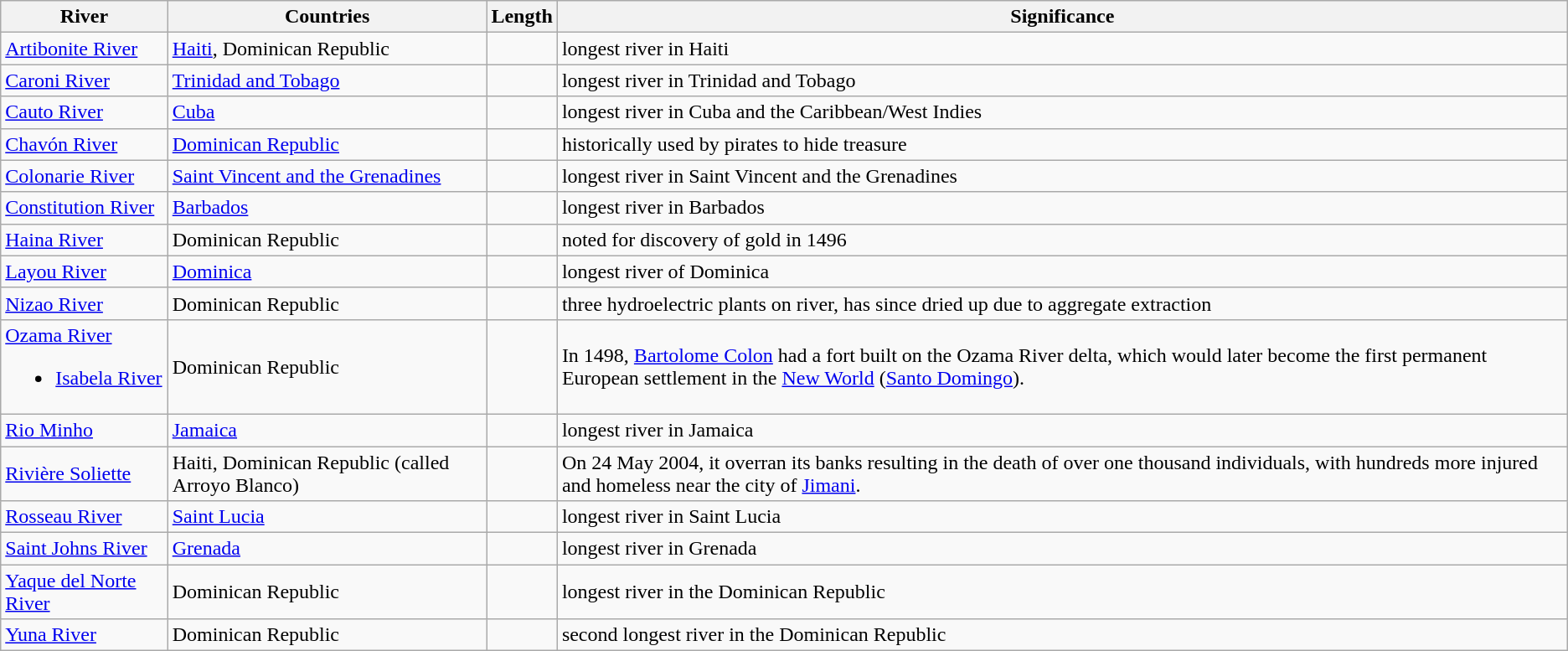<table class="wikitable sortable plainrowheaders" summary="Significant rivers in the West Indies">
<tr>
<th>River</th>
<th>Countries</th>
<th>Length</th>
<th>Significance</th>
</tr>
<tr>
<td><a href='#'>Artibonite River</a></td>
<td><a href='#'>Haiti</a>, Dominican Republic</td>
<td></td>
<td>longest river in Haiti</td>
</tr>
<tr>
<td><a href='#'>Caroni River</a></td>
<td><a href='#'>Trinidad and Tobago</a></td>
<td></td>
<td>longest river in Trinidad and Tobago</td>
</tr>
<tr>
<td><a href='#'>Cauto River</a></td>
<td><a href='#'>Cuba</a></td>
<td></td>
<td>longest river in Cuba and the Caribbean/West Indies</td>
</tr>
<tr>
<td><a href='#'>Chavón River</a></td>
<td><a href='#'>Dominican Republic</a></td>
<td></td>
<td>historically used by pirates to hide treasure</td>
</tr>
<tr>
<td><a href='#'>Colonarie River</a></td>
<td><a href='#'>Saint Vincent and the Grenadines</a></td>
<td></td>
<td>longest river in Saint Vincent and the Grenadines</td>
</tr>
<tr>
<td><a href='#'>Constitution River</a></td>
<td><a href='#'>Barbados</a></td>
<td></td>
<td>longest river in Barbados</td>
</tr>
<tr>
<td><a href='#'>Haina River</a></td>
<td>Dominican Republic</td>
<td></td>
<td>noted for discovery of gold in 1496</td>
</tr>
<tr>
<td><a href='#'>Layou River</a></td>
<td><a href='#'>Dominica</a></td>
<td></td>
<td>longest river of Dominica</td>
</tr>
<tr>
<td><a href='#'>Nizao River</a></td>
<td>Dominican Republic</td>
<td></td>
<td>three hydroelectric plants on river, has since dried up due to aggregate extraction</td>
</tr>
<tr>
<td><a href='#'>Ozama River</a><br><ul><li><a href='#'>Isabela River</a></li></ul></td>
<td>Dominican Republic</td>
<td></td>
<td>In 1498, <a href='#'>Bartolome Colon</a> had a fort built on the Ozama River delta, which would later become the first permanent European settlement in the <a href='#'>New World</a> (<a href='#'>Santo Domingo</a>).</td>
</tr>
<tr>
<td><a href='#'>Rio Minho</a></td>
<td><a href='#'>Jamaica</a></td>
<td></td>
<td>longest river in Jamaica</td>
</tr>
<tr>
<td><a href='#'>Rivière Soliette</a></td>
<td>Haiti, Dominican Republic (called Arroyo Blanco)</td>
<td></td>
<td>On 24 May 2004, it overran its banks resulting in the death of over one thousand individuals, with hundreds more injured and homeless near the city of <a href='#'>Jimani</a>.</td>
</tr>
<tr>
<td><a href='#'>Rosseau River</a></td>
<td><a href='#'>Saint Lucia</a></td>
<td></td>
<td>longest river in Saint Lucia</td>
</tr>
<tr>
<td><a href='#'>Saint Johns River</a></td>
<td><a href='#'>Grenada</a></td>
<td></td>
<td>longest river in Grenada</td>
</tr>
<tr>
<td><a href='#'>Yaque del Norte River</a></td>
<td>Dominican Republic</td>
<td></td>
<td>longest river in the Dominican Republic</td>
</tr>
<tr>
<td><a href='#'>Yuna River</a></td>
<td>Dominican Republic</td>
<td></td>
<td>second longest river in the Dominican Republic</td>
</tr>
</table>
